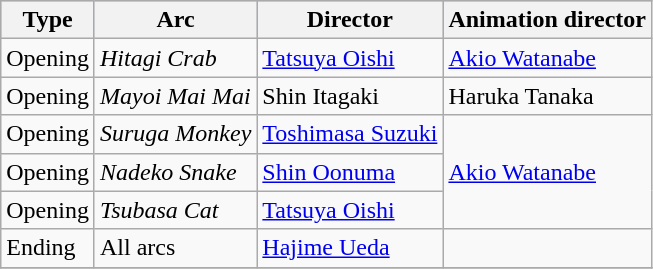<table class="wikitable">
<tr style="background:#b0c4de; text-align:center;">
<th>Type</th>
<th>Arc</th>
<th>Director</th>
<th>Animation director</th>
</tr>
<tr>
<td>Opening</td>
<td><em>Hitagi Crab</em></td>
<td><a href='#'>Tatsuya Oishi</a></td>
<td><a href='#'>Akio Watanabe</a></td>
</tr>
<tr>
<td>Opening</td>
<td><em>Mayoi Mai Mai</em></td>
<td>Shin Itagaki</td>
<td>Haruka Tanaka</td>
</tr>
<tr>
<td>Opening</td>
<td><em>Suruga Monkey</em></td>
<td><a href='#'>Toshimasa Suzuki</a></td>
<td rowspan="3"><a href='#'>Akio Watanabe</a></td>
</tr>
<tr>
<td>Opening</td>
<td><em>Nadeko Snake</em></td>
<td><a href='#'>Shin Oonuma</a></td>
</tr>
<tr>
<td>Opening</td>
<td><em>Tsubasa Cat</em></td>
<td><a href='#'>Tatsuya Oishi</a></td>
</tr>
<tr>
<td>Ending</td>
<td>All arcs</td>
<td><a href='#'>Hajime Ueda</a></td>
<td></td>
</tr>
<tr>
</tr>
</table>
